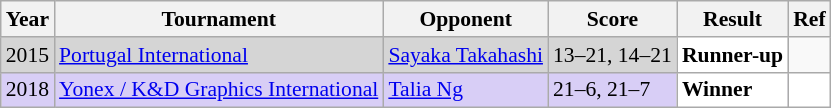<table class="sortable wikitable" style="font-size: 90%;">
<tr>
<th>Year</th>
<th>Tournament</th>
<th>Opponent</th>
<th>Score</th>
<th>Result</th>
<th>Ref</th>
</tr>
<tr style="background:#D5D5D5">
<td align="center">2015</td>
<td align="left"><a href='#'>Portugal International</a></td>
<td align="left"> <a href='#'>Sayaka Takahashi</a></td>
<td align="left">13–21, 14–21</td>
<td style="text-align:left; background:white"> <strong>Runner-up</strong></td>
</tr>
<tr style="background:#D8CEF6">
<td align="center">2018</td>
<td align="left"><a href='#'>Yonex / K&D Graphics International</a></td>
<td align="left"> <a href='#'>Talia Ng</a></td>
<td align="left">21–6, 21–7</td>
<td style="text-align:left; background:white"> <strong>Winner</strong></td>
<td style="text-align:center; background:white"></td>
</tr>
</table>
